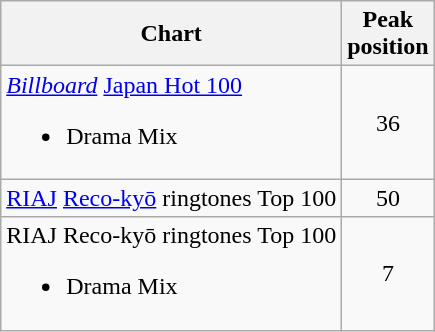<table class="wikitable">
<tr>
<th>Chart</th>
<th>Peak<br>position</th>
</tr>
<tr>
<td><em><a href='#'>Billboard</a></em> <a href='#'>Japan Hot 100</a><br><ul><li>Drama Mix</li></ul></td>
<td align="center">36</td>
</tr>
<tr>
<td><a href='#'>RIAJ</a> <a href='#'>Reco-kyō</a> ringtones Top 100</td>
<td align="center">50</td>
</tr>
<tr>
<td>RIAJ Reco-kyō ringtones Top 100<br><ul><li>Drama Mix</li></ul></td>
<td align="center">7</td>
</tr>
</table>
